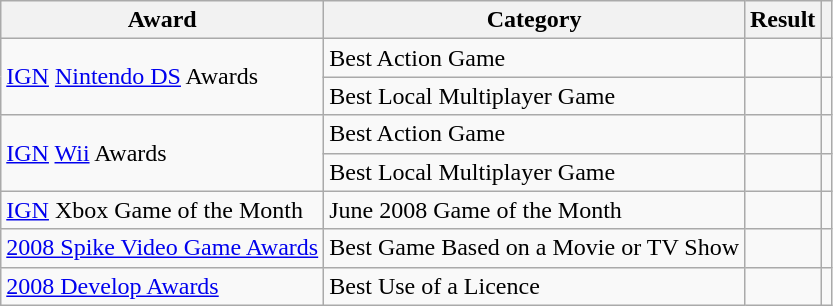<table class="wikitable">
<tr>
<th>Award</th>
<th>Category</th>
<th>Result</th>
<th></th>
</tr>
<tr>
<td rowspan="2"><a href='#'>IGN</a> <a href='#'>Nintendo DS</a> Awards</td>
<td>Best Action Game</td>
<td></td>
<td></td>
</tr>
<tr>
<td>Best Local Multiplayer Game</td>
<td></td>
<td></td>
</tr>
<tr>
<td rowspan="2"><a href='#'>IGN</a> <a href='#'>Wii</a> Awards</td>
<td>Best Action Game</td>
<td></td>
<td></td>
</tr>
<tr>
<td>Best Local Multiplayer Game</td>
<td></td>
<td></td>
</tr>
<tr>
<td><a href='#'>IGN</a> Xbox Game of the Month</td>
<td>June 2008 Game of the Month</td>
<td></td>
<td></td>
</tr>
<tr>
<td><a href='#'>2008 Spike Video Game Awards</a></td>
<td>Best Game Based on a Movie or TV Show</td>
<td></td>
<td></td>
</tr>
<tr>
<td><a href='#'>2008 Develop Awards</a></td>
<td>Best Use of a Licence</td>
<td></td>
<td></td>
</tr>
</table>
